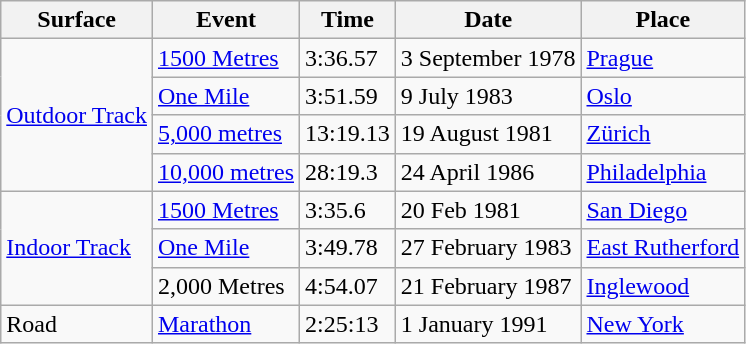<table class="wikitable">
<tr>
<th>Surface</th>
<th>Event</th>
<th>Time</th>
<th>Date</th>
<th>Place</th>
</tr>
<tr>
<td rowspan=4><a href='#'>Outdoor Track</a></td>
<td><a href='#'>1500 Metres</a></td>
<td>3:36.57</td>
<td>3 September 1978</td>
<td><a href='#'>Prague</a></td>
</tr>
<tr>
<td><a href='#'>One Mile</a></td>
<td>3:51.59</td>
<td>9 July 1983</td>
<td><a href='#'>Oslo</a></td>
</tr>
<tr>
<td><a href='#'>5,000 metres</a></td>
<td>13:19.13</td>
<td>19 August 1981</td>
<td><a href='#'>Zürich</a></td>
</tr>
<tr>
<td><a href='#'>10,000 metres</a></td>
<td>28:19.3</td>
<td>24 April 1986</td>
<td><a href='#'>Philadelphia</a></td>
</tr>
<tr>
<td rowspan=3><a href='#'>Indoor Track</a></td>
<td><a href='#'>1500 Metres</a></td>
<td>3:35.6</td>
<td>20 Feb 1981</td>
<td><a href='#'>San Diego</a></td>
</tr>
<tr>
<td><a href='#'>One Mile</a></td>
<td>3:49.78</td>
<td>27 February 1983</td>
<td><a href='#'>East Rutherford</a></td>
</tr>
<tr>
<td>2,000 Metres</td>
<td>4:54.07</td>
<td>21 February 1987</td>
<td><a href='#'>Inglewood</a></td>
</tr>
<tr>
<td rowspan=1>Road</td>
<td><a href='#'>Marathon</a></td>
<td>2:25:13</td>
<td>1 January 1991</td>
<td><a href='#'>New York</a></td>
</tr>
</table>
